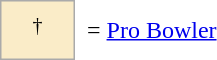<table border=0 cellspacing="0" cellpadding="8">
<tr>
<td style="background-color:#faecc8; border:1px solid #aaaaaa; width:2em;" align=center><sup>†</sup></td>
<td>= <a href='#'>Pro Bowler</a></td>
</tr>
</table>
